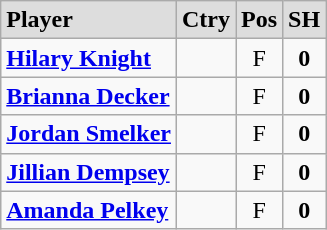<table class="wikitable">
<tr align="center" style="font-weight:bold; background-color:#dddddd;" |>
<td align="left">Player</td>
<td>Ctry</td>
<td>Pos</td>
<td>SH</td>
</tr>
<tr align="center">
<td align="left"><strong><a href='#'>Hilary Knight</a></strong></td>
<td></td>
<td>F</td>
<td><strong>0</strong></td>
</tr>
<tr align="center">
<td align="left"><strong><a href='#'>Brianna Decker</a></strong></td>
<td></td>
<td>F</td>
<td><strong>0</strong></td>
</tr>
<tr align="center">
<td align="left"><strong><a href='#'>Jordan Smelker</a></strong></td>
<td></td>
<td>F</td>
<td><strong>0</strong></td>
</tr>
<tr align="center">
<td align="left"><strong><a href='#'>Jillian Dempsey</a></strong></td>
<td></td>
<td>F</td>
<td><strong>0</strong></td>
</tr>
<tr align="center">
<td align="left"><strong><a href='#'>Amanda Pelkey</a></strong></td>
<td></td>
<td>F</td>
<td><strong>0</strong></td>
</tr>
</table>
